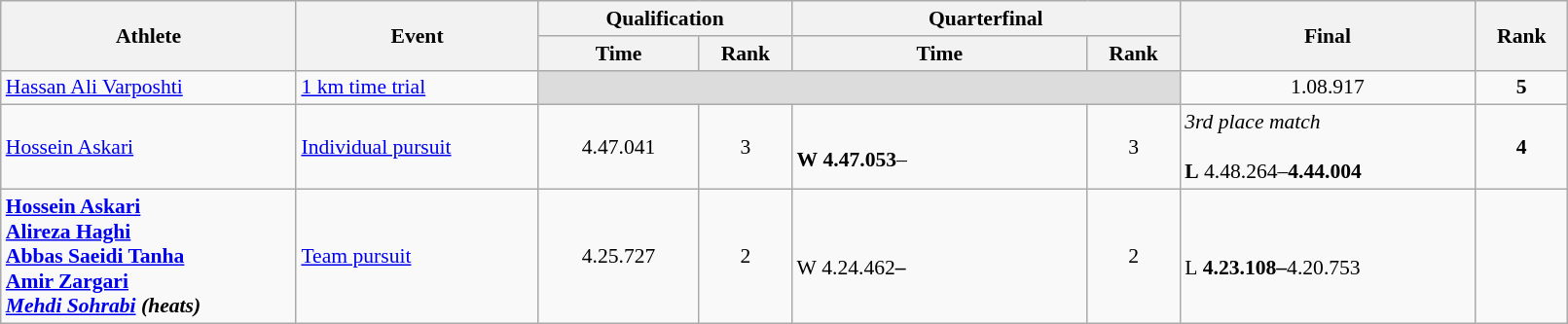<table class="wikitable" width="85%" style="text-align:center; font-size:90%">
<tr>
<th rowspan="2" width="11%">Athlete</th>
<th rowspan="2" width="9%">Event</th>
<th colspan="2">Qualification</th>
<th colspan="2">Quarterfinal</th>
<th rowspan="2" width="11%">Final</th>
<th rowspan="2" width="3%">Rank</th>
</tr>
<tr>
<th width="6%">Time</th>
<th width="3%">Rank</th>
<th width="11%">Time</th>
<th width="3%">Rank</th>
</tr>
<tr>
<td align="left"><a href='#'>Hassan Ali Varposhti</a></td>
<td align="left"><a href='#'>1 km time trial</a></td>
<td colspan=4 bgcolor=#DCDCDC></td>
<td>1.08.917</td>
<td><strong>5</strong></td>
</tr>
<tr>
<td align="left"><a href='#'>Hossein Askari</a></td>
<td align="left"><a href='#'>Individual pursuit</a></td>
<td>4.47.041</td>
<td>3 <strong></strong></td>
<td align="left"><br><strong>W</strong> <strong>4.47.053</strong>–</td>
<td>3 <strong></strong></td>
<td align="left"><em>3rd place match</em><br><br><strong>L</strong> 4.48.264–<strong>4.44.004</strong></td>
<td><strong>4</strong></td>
</tr>
<tr>
<td align="left"><strong><a href='#'>Hossein Askari</a><br><a href='#'>Alireza Haghi</a><br><a href='#'>Abbas Saeidi Tanha</a><br><a href='#'>Amir Zargari</a></strong><br><strong><em><a href='#'>Mehdi Sohrabi</a><strong> (heats)<em></td>
<td align="left"><a href='#'>Team pursuit</a></td>
<td>4.25.727</td>
<td>2 </strong><strong></td>
<td align="left"><br></strong>W<strong> </strong>4.24.462<strong>–</td>
<td>2 </strong><strong></td>
<td align="left"><br></strong>L<strong> 4.23.108–</strong>4.20.753<strong></td>
<td></td>
</tr>
</table>
